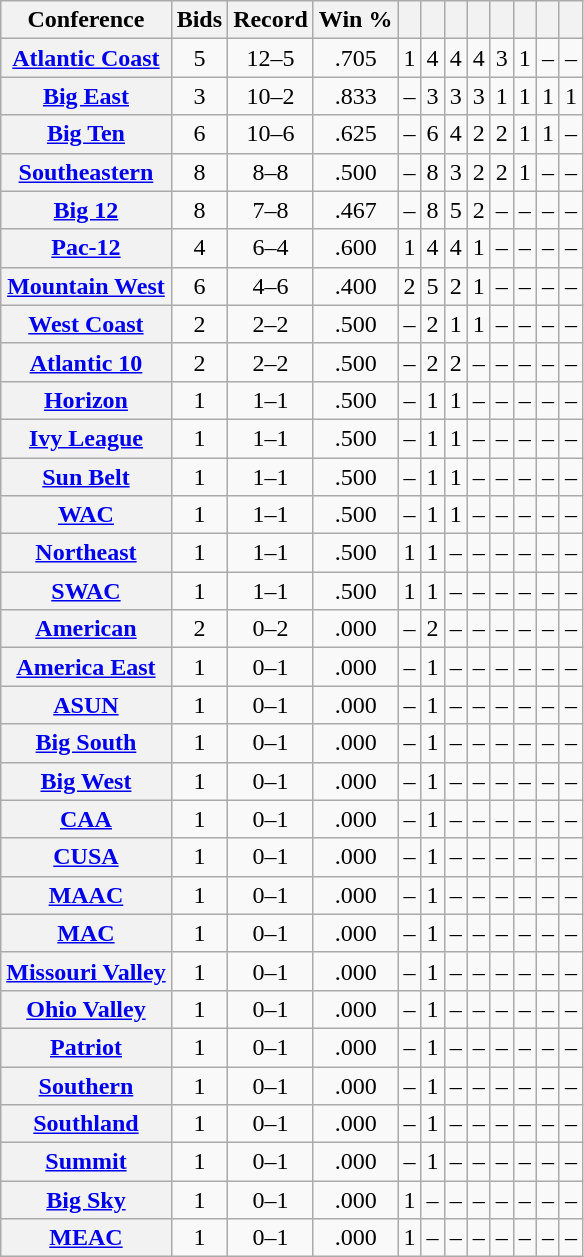<table class="wikitable sortable plainrowheaders" style="text-align:center;">
<tr>
<th scope="col">Conference</th>
<th scope="col">Bids</th>
<th scope="col">Record</th>
<th scope="col">Win %</th>
<th scope="col"></th>
<th scope="col"></th>
<th scope="col"></th>
<th scope="col"></th>
<th scope="col"></th>
<th scope="col"></th>
<th scope="col"></th>
<th scope="col"></th>
</tr>
<tr>
<th scope="row"><a href='#'>Atlantic Coast</a></th>
<td>5</td>
<td>12–5</td>
<td>.705</td>
<td>1</td>
<td>4</td>
<td>4</td>
<td>4</td>
<td>3</td>
<td>1</td>
<td>–</td>
<td>–</td>
</tr>
<tr>
<th scope="row"><a href='#'>Big East</a></th>
<td>3</td>
<td>10–2</td>
<td>.833</td>
<td>–</td>
<td>3</td>
<td>3</td>
<td>3</td>
<td>1</td>
<td>1</td>
<td>1</td>
<td>1</td>
</tr>
<tr>
<th scope="row"><a href='#'>Big Ten</a></th>
<td>6</td>
<td>10–6</td>
<td>.625</td>
<td>–</td>
<td>6</td>
<td>4</td>
<td>2</td>
<td>2</td>
<td>1</td>
<td>1</td>
<td>–</td>
</tr>
<tr>
<th scope="row"><a href='#'>Southeastern</a></th>
<td>8</td>
<td>8–8</td>
<td>.500</td>
<td>–</td>
<td>8</td>
<td>3</td>
<td>2</td>
<td>2</td>
<td>1</td>
<td>–</td>
<td>–</td>
</tr>
<tr>
<th scope="row"><a href='#'>Big 12</a></th>
<td>8</td>
<td>7–8</td>
<td>.467</td>
<td>–</td>
<td>8</td>
<td>5</td>
<td>2</td>
<td>–</td>
<td>–</td>
<td>–</td>
<td>–</td>
</tr>
<tr>
<th scope="row"><a href='#'>Pac-12</a></th>
<td>4</td>
<td>6–4</td>
<td>.600</td>
<td>1</td>
<td>4</td>
<td>4</td>
<td>1</td>
<td>–</td>
<td>–</td>
<td>–</td>
<td>–</td>
</tr>
<tr>
<th scope="row"><a href='#'>Mountain West</a></th>
<td>6</td>
<td>4–6</td>
<td>.400</td>
<td>2</td>
<td>5</td>
<td>2</td>
<td>1</td>
<td>–</td>
<td>–</td>
<td>–</td>
<td>–</td>
</tr>
<tr>
<th scope="row"><a href='#'>West Coast</a></th>
<td>2</td>
<td>2–2</td>
<td>.500</td>
<td>–</td>
<td>2</td>
<td>1</td>
<td>1</td>
<td>–</td>
<td>–</td>
<td>–</td>
<td>–</td>
</tr>
<tr>
<th scope="row"><a href='#'>Atlantic 10</a></th>
<td>2</td>
<td>2–2</td>
<td>.500</td>
<td>–</td>
<td>2</td>
<td>2</td>
<td>–</td>
<td>–</td>
<td>–</td>
<td>–</td>
<td>–</td>
</tr>
<tr>
<th scope="row"><a href='#'>Horizon</a></th>
<td>1</td>
<td>1–1</td>
<td>.500</td>
<td>–</td>
<td>1</td>
<td>1</td>
<td>–</td>
<td>–</td>
<td>–</td>
<td>–</td>
<td>–</td>
</tr>
<tr>
<th scope="row"><a href='#'>Ivy League</a></th>
<td>1</td>
<td>1–1</td>
<td>.500</td>
<td>–</td>
<td>1</td>
<td>1</td>
<td>–</td>
<td>–</td>
<td>–</td>
<td>–</td>
<td>–</td>
</tr>
<tr>
<th scope="row"><a href='#'>Sun Belt</a></th>
<td>1</td>
<td>1–1</td>
<td>.500</td>
<td>–</td>
<td>1</td>
<td>1</td>
<td>–</td>
<td>–</td>
<td>–</td>
<td>–</td>
<td>–</td>
</tr>
<tr>
<th scope="row"><a href='#'>WAC</a></th>
<td>1</td>
<td>1–1</td>
<td>.500</td>
<td>–</td>
<td>1</td>
<td>1</td>
<td>–</td>
<td>–</td>
<td>–</td>
<td>–</td>
<td>–</td>
</tr>
<tr>
<th scope="row"><a href='#'>Northeast</a></th>
<td>1</td>
<td>1–1</td>
<td>.500</td>
<td>1</td>
<td>1</td>
<td>–</td>
<td>–</td>
<td>–</td>
<td>–</td>
<td>–</td>
<td>–</td>
</tr>
<tr>
<th scope="row"><a href='#'>SWAC</a></th>
<td>1</td>
<td>1–1</td>
<td>.500</td>
<td>1</td>
<td>1</td>
<td>–</td>
<td>–</td>
<td>–</td>
<td>–</td>
<td>–</td>
<td>–</td>
</tr>
<tr>
<th scope="row"><a href='#'>American</a></th>
<td>2</td>
<td>0–2</td>
<td>.000</td>
<td>–</td>
<td>2</td>
<td>–</td>
<td>–</td>
<td>–</td>
<td>–</td>
<td>–</td>
<td>–</td>
</tr>
<tr>
<th scope="row"><a href='#'>America East</a></th>
<td>1</td>
<td>0–1</td>
<td>.000</td>
<td>–</td>
<td>1</td>
<td>–</td>
<td>–</td>
<td>–</td>
<td>–</td>
<td>–</td>
<td>–</td>
</tr>
<tr>
<th scope="row"><a href='#'>ASUN</a></th>
<td>1</td>
<td>0–1</td>
<td>.000</td>
<td>–</td>
<td>1</td>
<td>–</td>
<td>–</td>
<td>–</td>
<td>–</td>
<td>–</td>
<td>–</td>
</tr>
<tr>
<th scope="row"><a href='#'>Big South</a></th>
<td>1</td>
<td>0–1</td>
<td>.000</td>
<td>–</td>
<td>1</td>
<td>–</td>
<td>–</td>
<td>–</td>
<td>–</td>
<td>–</td>
<td>–</td>
</tr>
<tr>
<th scope="row"><a href='#'>Big West</a></th>
<td>1</td>
<td>0–1</td>
<td>.000</td>
<td>–</td>
<td>1</td>
<td>–</td>
<td>–</td>
<td>–</td>
<td>–</td>
<td>–</td>
<td>–</td>
</tr>
<tr>
<th scope="row"><a href='#'>CAA</a></th>
<td>1</td>
<td>0–1</td>
<td>.000</td>
<td>–</td>
<td>1</td>
<td>–</td>
<td>–</td>
<td>–</td>
<td>–</td>
<td>–</td>
<td>–</td>
</tr>
<tr>
<th scope="row"><a href='#'>CUSA</a></th>
<td>1</td>
<td>0–1</td>
<td>.000</td>
<td>–</td>
<td>1</td>
<td>–</td>
<td>–</td>
<td>–</td>
<td>–</td>
<td>–</td>
<td>–</td>
</tr>
<tr>
<th scope="row"><a href='#'>MAAC</a></th>
<td>1</td>
<td>0–1</td>
<td>.000</td>
<td>–</td>
<td>1</td>
<td>–</td>
<td>–</td>
<td>–</td>
<td>–</td>
<td>–</td>
<td>–</td>
</tr>
<tr>
<th scope="row"><a href='#'>MAC</a></th>
<td>1</td>
<td>0–1</td>
<td>.000</td>
<td>–</td>
<td>1</td>
<td>–</td>
<td>–</td>
<td>–</td>
<td>–</td>
<td>–</td>
<td>–</td>
</tr>
<tr>
<th scope="row"><a href='#'>Missouri Valley</a></th>
<td>1</td>
<td>0–1</td>
<td>.000</td>
<td>–</td>
<td>1</td>
<td>–</td>
<td>–</td>
<td>–</td>
<td>–</td>
<td>–</td>
<td>–</td>
</tr>
<tr>
<th scope="row"><a href='#'>Ohio Valley</a></th>
<td>1</td>
<td>0–1</td>
<td>.000</td>
<td>–</td>
<td>1</td>
<td>–</td>
<td>–</td>
<td>–</td>
<td>–</td>
<td>–</td>
<td>–</td>
</tr>
<tr>
<th scope="row"><a href='#'>Patriot</a></th>
<td>1</td>
<td>0–1</td>
<td>.000</td>
<td>–</td>
<td>1</td>
<td>–</td>
<td>–</td>
<td>–</td>
<td>–</td>
<td>–</td>
<td>–</td>
</tr>
<tr>
<th scope="row"><a href='#'>Southern</a></th>
<td>1</td>
<td>0–1</td>
<td>.000</td>
<td>–</td>
<td>1</td>
<td>–</td>
<td>–</td>
<td>–</td>
<td>–</td>
<td>–</td>
<td>–</td>
</tr>
<tr>
<th scope="row"><a href='#'>Southland</a></th>
<td>1</td>
<td>0–1</td>
<td>.000</td>
<td>–</td>
<td>1</td>
<td>–</td>
<td>–</td>
<td>–</td>
<td>–</td>
<td>–</td>
<td>–</td>
</tr>
<tr>
<th scope="row"><a href='#'>Summit</a></th>
<td>1</td>
<td>0–1</td>
<td>.000</td>
<td>–</td>
<td>1</td>
<td>–</td>
<td>–</td>
<td>–</td>
<td>–</td>
<td>–</td>
<td>–</td>
</tr>
<tr>
<th scope="row"><a href='#'>Big Sky</a></th>
<td>1</td>
<td>0–1</td>
<td>.000</td>
<td>1</td>
<td>–</td>
<td>–</td>
<td>–</td>
<td>–</td>
<td>–</td>
<td>–</td>
<td>–</td>
</tr>
<tr>
<th scope="row"><a href='#'>MEAC</a></th>
<td>1</td>
<td>0–1</td>
<td>.000</td>
<td>1</td>
<td>–</td>
<td>–</td>
<td>–</td>
<td>–</td>
<td>–</td>
<td>–</td>
<td>–</td>
</tr>
</table>
